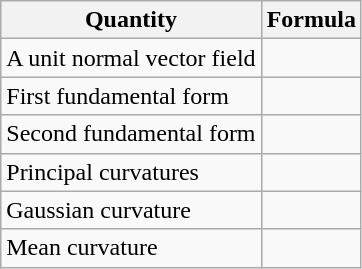<table class="wikitable">
<tr>
<th>Quantity</th>
<th>Formula</th>
</tr>
<tr>
<td>A unit normal vector field</td>
<td></td>
</tr>
<tr>
<td>First fundamental form</td>
<td></td>
</tr>
<tr>
<td>Second fundamental form</td>
<td></td>
</tr>
<tr>
<td>Principal curvatures</td>
<td></td>
</tr>
<tr>
<td>Gaussian curvature</td>
<td></td>
</tr>
<tr>
<td>Mean curvature</td>
<td></td>
</tr>
</table>
